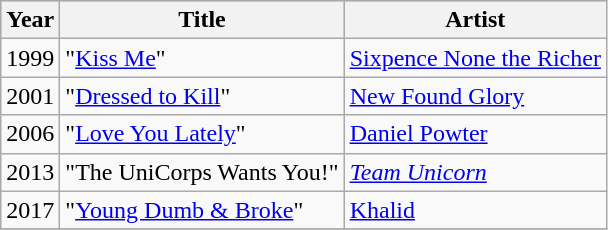<table class="wikitable sortable">
<tr style="background:#B0C4DE;">
<th>Year</th>
<th>Title</th>
<th>Artist</th>
</tr>
<tr>
<td>1999</td>
<td>"<a href='#'>Kiss Me</a>"</td>
<td><a href='#'>Sixpence None the Richer</a></td>
</tr>
<tr>
<td>2001</td>
<td>"<a href='#'>Dressed to Kill</a>"</td>
<td><a href='#'>New Found Glory</a></td>
</tr>
<tr>
<td>2006</td>
<td>"<a href='#'>Love You Lately</a>"</td>
<td><a href='#'>Daniel Powter</a></td>
</tr>
<tr>
<td>2013</td>
<td>"The UniCorps Wants You!"</td>
<td><em><a href='#'>Team Unicorn</a></em></td>
</tr>
<tr>
<td>2017</td>
<td>"<a href='#'>Young Dumb & Broke</a>"</td>
<td><a href='#'>Khalid</a></td>
</tr>
<tr>
</tr>
</table>
